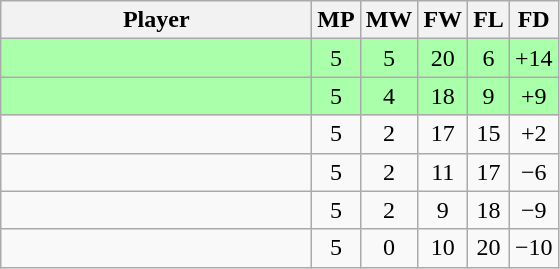<table class="wikitable" style="text-align: center;">
<tr>
<th width=200>Player</th>
<th width=20>MP</th>
<th width=20>MW</th>
<th width=20>FW</th>
<th width=20>FL</th>
<th width=20>FD</th>
</tr>
<tr style="background:#aaffaa;">
<td style="text-align:left;"><strong></strong></td>
<td>5</td>
<td>5</td>
<td>20</td>
<td>6</td>
<td>+14</td>
</tr>
<tr style="background:#aaffaa;">
<td style="text-align:left;"><strong></strong></td>
<td>5</td>
<td>4</td>
<td>18</td>
<td>9</td>
<td>+9</td>
</tr>
<tr>
<td style="text-align:left;"></td>
<td>5</td>
<td>2</td>
<td>17</td>
<td>15</td>
<td>+2</td>
</tr>
<tr>
<td style="text-align:left;"></td>
<td>5</td>
<td>2</td>
<td>11</td>
<td>17</td>
<td>−6</td>
</tr>
<tr>
<td style="text-align:left;"></td>
<td>5</td>
<td>2</td>
<td>9</td>
<td>18</td>
<td>−9</td>
</tr>
<tr>
<td style="text-align:left;"></td>
<td>5</td>
<td>0</td>
<td>10</td>
<td>20</td>
<td>−10</td>
</tr>
</table>
